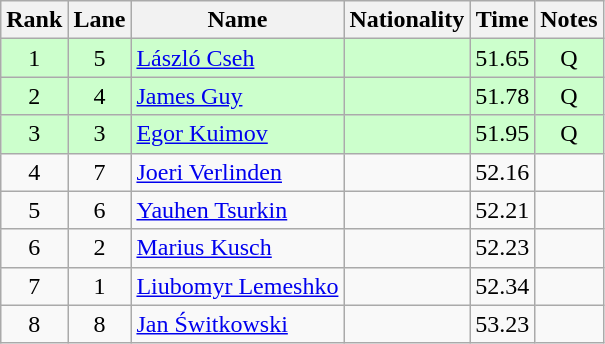<table class="wikitable sortable" style="text-align:center">
<tr>
<th>Rank</th>
<th>Lane</th>
<th>Name</th>
<th>Nationality</th>
<th>Time</th>
<th>Notes</th>
</tr>
<tr bgcolor=ccffcc>
<td>1</td>
<td>5</td>
<td align=left><a href='#'>László Cseh</a></td>
<td align=left></td>
<td>51.65</td>
<td>Q</td>
</tr>
<tr bgcolor=ccffcc>
<td>2</td>
<td>4</td>
<td align=left><a href='#'>James Guy</a></td>
<td align=left></td>
<td>51.78</td>
<td>Q</td>
</tr>
<tr bgcolor=ccffcc>
<td>3</td>
<td>3</td>
<td align=left><a href='#'>Egor Kuimov</a></td>
<td align=left></td>
<td>51.95</td>
<td>Q</td>
</tr>
<tr>
<td>4</td>
<td>7</td>
<td align=left><a href='#'>Joeri Verlinden</a></td>
<td align=left></td>
<td>52.16</td>
<td></td>
</tr>
<tr>
<td>5</td>
<td>6</td>
<td align=left><a href='#'>Yauhen Tsurkin</a></td>
<td align=left></td>
<td>52.21</td>
<td></td>
</tr>
<tr>
<td>6</td>
<td>2</td>
<td align=left><a href='#'>Marius Kusch</a></td>
<td align=left></td>
<td>52.23</td>
<td></td>
</tr>
<tr>
<td>7</td>
<td>1</td>
<td align=left><a href='#'>Liubomyr Lemeshko</a></td>
<td align=left></td>
<td>52.34</td>
<td></td>
</tr>
<tr>
<td>8</td>
<td>8</td>
<td align=left><a href='#'>Jan Świtkowski</a></td>
<td align=left></td>
<td>53.23</td>
<td></td>
</tr>
</table>
